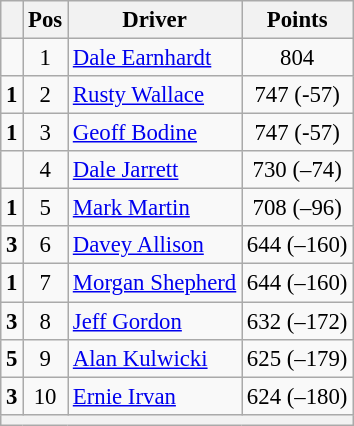<table class="wikitable" style="font-size: 95%;">
<tr>
<th></th>
<th>Pos</th>
<th>Driver</th>
<th>Points</th>
</tr>
<tr>
<td align="left"></td>
<td style="text-align:center;">1</td>
<td><a href='#'>Dale Earnhardt</a></td>
<td style="text-align:center;">804</td>
</tr>
<tr>
<td align="left"> <strong>1</strong></td>
<td style="text-align:center;">2</td>
<td><a href='#'>Rusty Wallace</a></td>
<td style="text-align:center;">747 (-57)</td>
</tr>
<tr>
<td align="left"> <strong>1</strong></td>
<td style="text-align:center;">3</td>
<td><a href='#'>Geoff Bodine</a></td>
<td style="text-align:center;">747 (-57)</td>
</tr>
<tr>
<td align="left"></td>
<td style="text-align:center;">4</td>
<td><a href='#'>Dale Jarrett</a></td>
<td style="text-align:center;">730 (–74)</td>
</tr>
<tr>
<td align="left"> <strong>1</strong></td>
<td style="text-align:center;">5</td>
<td><a href='#'>Mark Martin</a></td>
<td style="text-align:center;">708 (–96)</td>
</tr>
<tr>
<td align="left"> <strong>3</strong></td>
<td style="text-align:center;">6</td>
<td><a href='#'>Davey Allison</a></td>
<td style="text-align:center;">644 (–160)</td>
</tr>
<tr>
<td align="left"> <strong>1</strong></td>
<td style="text-align:center;">7</td>
<td><a href='#'>Morgan Shepherd</a></td>
<td style="text-align:center;">644 (–160)</td>
</tr>
<tr>
<td align="left"> <strong>3</strong></td>
<td style="text-align:center;">8</td>
<td><a href='#'>Jeff Gordon</a></td>
<td style="text-align:center;">632 (–172)</td>
</tr>
<tr>
<td align="left"> <strong>5</strong></td>
<td style="text-align:center;">9</td>
<td><a href='#'>Alan Kulwicki</a></td>
<td style="text-align:center;">625 (–179)</td>
</tr>
<tr>
<td align="left"> <strong>3</strong></td>
<td style="text-align:center;">10</td>
<td><a href='#'>Ernie Irvan</a></td>
<td style="text-align:center;">624 (–180)</td>
</tr>
<tr class="sortbottom">
<th colspan="9"></th>
</tr>
</table>
